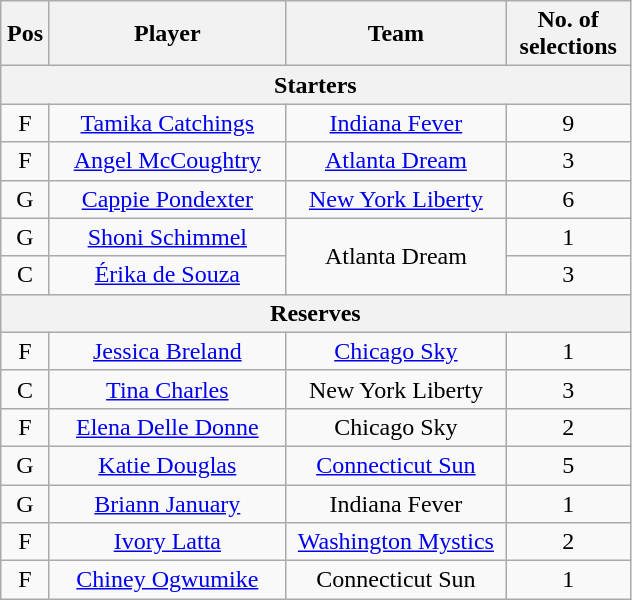<table class="wikitable sortable" style="text-align:center">
<tr>
<th scope="col" width="25px">Pos</th>
<th scope="col" width="150px">Player</th>
<th scope="col" width="140px">Team</th>
<th scope="col" width="75px">No. of selections</th>
</tr>
<tr>
<th scope="col" colspan=5>Starters</th>
</tr>
<tr>
<td>F</td>
<td><a href='#'>Tamika Catchings</a></td>
<td><a href='#'>Indiana Fever</a></td>
<td>9</td>
</tr>
<tr>
<td>F</td>
<td><a href='#'>Angel McCoughtry</a></td>
<td><a href='#'>Atlanta Dream</a></td>
<td>3</td>
</tr>
<tr>
<td>G</td>
<td><a href='#'>Cappie Pondexter</a></td>
<td><a href='#'>New York Liberty</a></td>
<td>6</td>
</tr>
<tr>
<td>G</td>
<td><a href='#'>Shoni Schimmel</a></td>
<td rowspan=2>Atlanta Dream</td>
<td>1</td>
</tr>
<tr>
<td>C</td>
<td><a href='#'>Érika de Souza</a></td>
<td>3</td>
</tr>
<tr>
<th scope="col" colspan=5>Reserves</th>
</tr>
<tr>
<td>F</td>
<td><a href='#'>Jessica Breland</a></td>
<td><a href='#'>Chicago Sky</a></td>
<td>1</td>
</tr>
<tr>
<td>C</td>
<td><a href='#'>Tina Charles</a></td>
<td>New York Liberty</td>
<td>3</td>
</tr>
<tr>
<td>F</td>
<td><a href='#'>Elena Delle Donne</a></td>
<td>Chicago Sky</td>
<td>2</td>
</tr>
<tr>
<td>G</td>
<td><a href='#'>Katie Douglas</a></td>
<td><a href='#'>Connecticut Sun</a></td>
<td>5</td>
</tr>
<tr>
<td>G</td>
<td><a href='#'>Briann January</a></td>
<td>Indiana Fever</td>
<td>1</td>
</tr>
<tr>
<td>F</td>
<td><a href='#'>Ivory Latta</a></td>
<td><a href='#'>Washington Mystics</a></td>
<td>2</td>
</tr>
<tr>
<td>F</td>
<td><a href='#'>Chiney Ogwumike</a></td>
<td>Connecticut Sun</td>
<td>1</td>
</tr>
</table>
